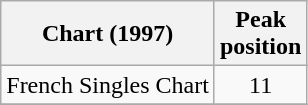<table class="wikitable">
<tr>
<th>Chart (1997)</th>
<th>Peak<br>position</th>
</tr>
<tr>
<td>French Singles Chart</td>
<td align="center">11</td>
</tr>
<tr>
</tr>
</table>
